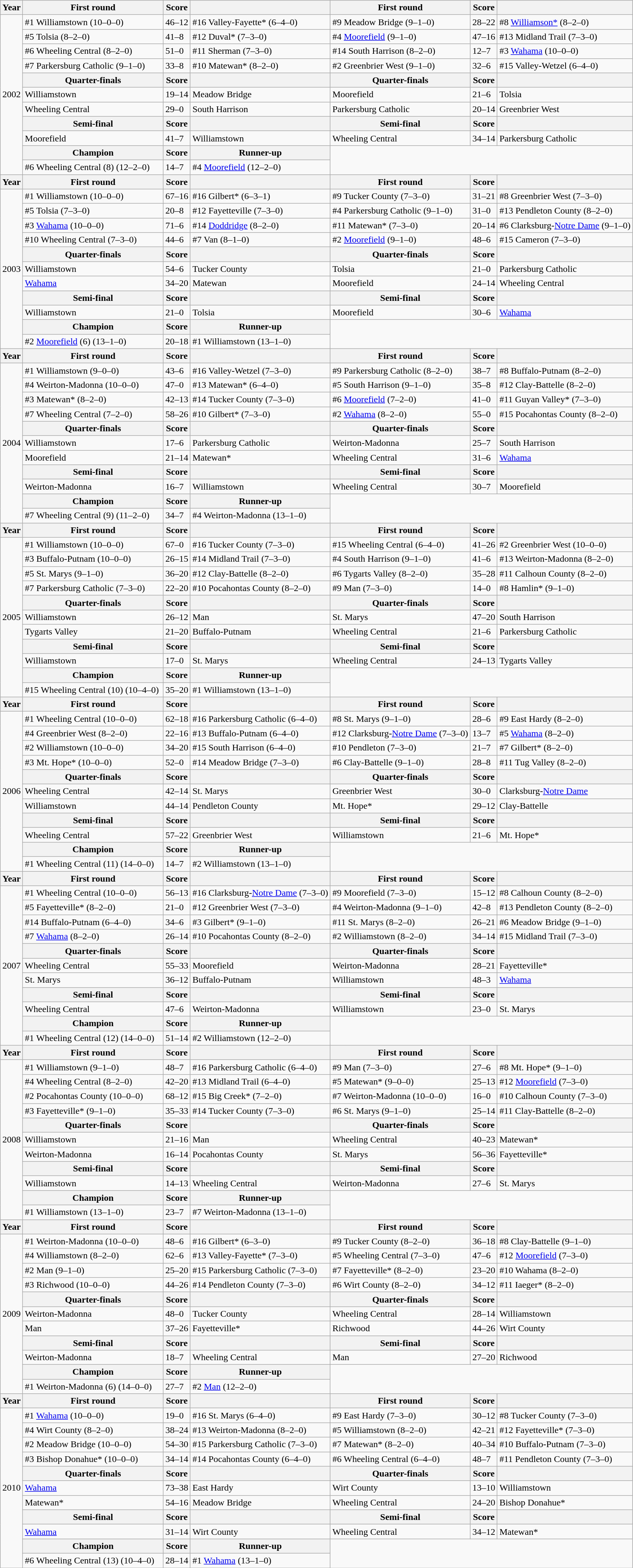<table class="wikitable">
<tr>
<th>Year</th>
<th>First round</th>
<th>Score</th>
<th></th>
<th>First round</th>
<th>Score</th>
<th></th>
</tr>
<tr>
<td rowspan="11" style="text-align: center;">2002</td>
<td>#1 Williamstown (10–0–0)</td>
<td>46–12</td>
<td>#16 Valley-Fayette* (6–4–0)</td>
<td>#9 Meadow Bridge (9–1–0)</td>
<td>28–22</td>
<td>#8 <a href='#'>Williamson*</a> (8–2–0)</td>
</tr>
<tr>
<td>#5 Tolsia (8–2–0)</td>
<td>41–8</td>
<td>#12 Duval* (7–3–0)</td>
<td>#4 <a href='#'>Moorefield</a> (9–1–0)</td>
<td>47–16</td>
<td>#13 Midland Trail (7–3–0)</td>
</tr>
<tr>
<td>#6 Wheeling Central (8–2–0)</td>
<td>51–0</td>
<td>#11 Sherman (7–3–0)</td>
<td>#14 South Harrison (8–2–0)</td>
<td>12–7</td>
<td>#3 <a href='#'>Wahama</a> (10–0–0)</td>
</tr>
<tr>
<td>#7 Parkersburg Catholic (9–1–0)</td>
<td>33–8</td>
<td>#10 Matewan* (8–2–0)</td>
<td>#2 Greenbrier West (9–1–0)</td>
<td>32–6</td>
<td>#15 Valley-Wetzel (6–4–0)</td>
</tr>
<tr>
<th>Quarter-finals</th>
<th>Score</th>
<th></th>
<th>Quarter-finals</th>
<th>Score</th>
<th></th>
</tr>
<tr>
<td>Williamstown</td>
<td>19–14</td>
<td>Meadow Bridge</td>
<td>Moorefield</td>
<td>21–6</td>
<td>Tolsia</td>
</tr>
<tr>
<td>Wheeling Central</td>
<td>29–0</td>
<td>South Harrison</td>
<td>Parkersburg Catholic</td>
<td>20–14</td>
<td>Greenbrier West</td>
</tr>
<tr>
<th>Semi-final</th>
<th>Score</th>
<th></th>
<th>Semi-final</th>
<th>Score</th>
<th></th>
</tr>
<tr>
<td>Moorefield</td>
<td>41–7</td>
<td>Williamstown</td>
<td>Wheeling Central</td>
<td>34–14</td>
<td>Parkersburg Catholic</td>
</tr>
<tr>
<th>Champion</th>
<th>Score</th>
<th>Runner-up</th>
</tr>
<tr>
<td>#6 Wheeling Central (8) (12–2–0)     </td>
<td>14–7 </td>
<td>#4 <a href='#'>Moorefield</a> (12–2–0)</td>
</tr>
<tr>
<th>Year</th>
<th>First round</th>
<th>Score</th>
<th></th>
<th>First round</th>
<th>Score</th>
<th></th>
</tr>
<tr>
<td rowspan="11" style="text-align: center;">2003</td>
<td>#1 Williamstown (10–0–0)</td>
<td>67–16</td>
<td>#16 Gilbert* (6–3–1)</td>
<td>#9 Tucker County (7–3–0)</td>
<td>31–21</td>
<td>#8 Greenbrier West (7–3–0)</td>
</tr>
<tr>
<td>#5 Tolsia (7–3–0)</td>
<td>20–8</td>
<td>#12 Fayetteville (7–3–0)</td>
<td>#4 Parkersburg Catholic (9–1–0)</td>
<td>31–0</td>
<td>#13 Pendleton County (8–2–0)</td>
</tr>
<tr>
<td>#3 <a href='#'>Wahama</a> (10–0–0)</td>
<td>71–6</td>
<td>#14 <a href='#'>Doddridge</a> (8–2–0)</td>
<td>#11 Matewan* (7–3–0)</td>
<td>20–14</td>
<td>#6 Clarksburg-<a href='#'>Notre Dame</a> (9–1–0)</td>
</tr>
<tr>
<td>#10 Wheeling Central (7–3–0)</td>
<td>44–6</td>
<td>#7 Van (8–1–0)</td>
<td>#2 <a href='#'>Moorefield</a> (9–1–0)</td>
<td>48–6</td>
<td>#15 Cameron (7–3–0)</td>
</tr>
<tr>
<th>Quarter-finals</th>
<th>Score</th>
<th></th>
<th>Quarter-finals</th>
<th>Score</th>
<th></th>
</tr>
<tr>
<td>Williamstown</td>
<td>54–6</td>
<td>Tucker County</td>
<td>Tolsia</td>
<td>21–0</td>
<td>Parkersburg Catholic</td>
</tr>
<tr>
<td><a href='#'>Wahama</a></td>
<td>34–20</td>
<td>Matewan</td>
<td>Moorefield</td>
<td>24–14</td>
<td>Wheeling Central</td>
</tr>
<tr>
<th>Semi-final</th>
<th>Score</th>
<th></th>
<th>Semi-final</th>
<th>Score</th>
<th></th>
</tr>
<tr>
<td>Williamstown</td>
<td>21–0</td>
<td>Tolsia</td>
<td>Moorefield</td>
<td>30–6</td>
<td><a href='#'>Wahama</a></td>
</tr>
<tr>
<th>Champion</th>
<th>Score</th>
<th>Runner-up</th>
</tr>
<tr>
<td>#2 <a href='#'>Moorefield</a> (6) (13–1–0)</td>
<td>20–18</td>
<td>#1 Williamstown (13–1–0)</td>
</tr>
<tr>
<th>Year</th>
<th>First round</th>
<th>Score</th>
<th></th>
<th>First round</th>
<th>Score</th>
<th></th>
</tr>
<tr>
<td rowspan="11" style="text-align: center;">2004</td>
<td>#1 Williamstown (9–0–0)</td>
<td>43–6</td>
<td>#16 Valley-Wetzel (7–3–0)</td>
<td>#9 Parkersburg Catholic (8–2–0)</td>
<td>38–7</td>
<td>#8 Buffalo-Putnam (8–2–0)</td>
</tr>
<tr>
<td>#4 Weirton-Madonna (10–0–0)</td>
<td>47–0</td>
<td>#13 Matewan* (6–4–0)</td>
<td>#5 South Harrison (9–1–0)</td>
<td>35–8</td>
<td>#12 Clay-Battelle (8–2–0)</td>
</tr>
<tr>
<td>#3 Matewan* (8–2–0)</td>
<td>42–13</td>
<td>#14 Tucker County (7–3–0)</td>
<td>#6 <a href='#'>Moorefield</a> (7–2–0)</td>
<td>41–0</td>
<td>#11 Guyan Valley* (7–3–0)</td>
</tr>
<tr>
<td>#7 Wheeling Central (7–2–0)</td>
<td>58–26</td>
<td>#10 Gilbert* (7–3–0)</td>
<td>#2 <a href='#'>Wahama</a> (8–2–0)</td>
<td>55–0</td>
<td>#15 Pocahontas County (8–2–0)</td>
</tr>
<tr>
<th>Quarter-finals</th>
<th>Score</th>
<th></th>
<th>Quarter-finals</th>
<th>Score</th>
<th></th>
</tr>
<tr>
<td>Williamstown</td>
<td>17–6</td>
<td>Parkersburg Catholic</td>
<td>Weirton-Madonna</td>
<td>25–7</td>
<td>South Harrison</td>
</tr>
<tr>
<td>Moorefield</td>
<td>21–14</td>
<td>Matewan*</td>
<td>Wheeling Central</td>
<td>31–6</td>
<td><a href='#'>Wahama</a></td>
</tr>
<tr>
<th>Semi-final</th>
<th>Score</th>
<th></th>
<th>Semi-final</th>
<th>Score</th>
<th></th>
</tr>
<tr>
<td>Weirton-Madonna</td>
<td>16–7</td>
<td>Williamstown</td>
<td>Wheeling Central</td>
<td>30–7</td>
<td>Moorefield</td>
</tr>
<tr>
<th>Champion</th>
<th>Score</th>
<th>Runner-up</th>
</tr>
<tr>
<td>#7 Wheeling Central (9) (11–2–0)</td>
<td>34–7</td>
<td>#4 Weirton-Madonna (13–1–0)</td>
</tr>
<tr>
<th>Year</th>
<th>First round</th>
<th>Score</th>
<th></th>
<th>First round</th>
<th>Score</th>
<th></th>
</tr>
<tr>
<td rowspan="11" style="text-align: center;">2005</td>
<td>#1 Williamstown (10–0–0)</td>
<td>67–0</td>
<td>#16 Tucker County (7–3–0)</td>
<td>#15 Wheeling Central (6–4–0)</td>
<td>41–26</td>
<td>#2 Greenbrier West (10–0–0)</td>
</tr>
<tr>
<td>#3 Buffalo-Putnam (10–0–0)</td>
<td>26–15</td>
<td>#14 Midland Trail (7–3–0)</td>
<td>#4 South Harrison (9–1–0)</td>
<td>41–6</td>
<td>#13 Weirton-Madonna (8–2–0)</td>
</tr>
<tr>
<td>#5 St. Marys (9–1–0)</td>
<td>36–20</td>
<td>#12 Clay-Battelle (8–2–0)</td>
<td>#6 Tygarts Valley (8–2–0)</td>
<td>35–28</td>
<td>#11 Calhoun County (8–2–0)</td>
</tr>
<tr>
<td>#7 Parkersburg Catholic (7–3–0)</td>
<td>22–20</td>
<td>#10 Pocahontas County (8–2–0)</td>
<td>#9 Man (7–3–0)</td>
<td>14–0</td>
<td>#8 Hamlin* (9–1–0)</td>
</tr>
<tr>
<th>Quarter-finals</th>
<th>Score</th>
<th></th>
<th>Quarter-finals</th>
<th>Score</th>
<th></th>
</tr>
<tr>
<td>Williamstown</td>
<td>26–12</td>
<td>Man</td>
<td>St. Marys</td>
<td>47–20</td>
<td>South Harrison</td>
</tr>
<tr>
<td>Tygarts Valley</td>
<td>21–20</td>
<td>Buffalo-Putnam</td>
<td>Wheeling Central</td>
<td>21–6</td>
<td>Parkersburg Catholic</td>
</tr>
<tr>
<th>Semi-final</th>
<th>Score</th>
<th></th>
<th>Semi-final</th>
<th>Score</th>
<th></th>
</tr>
<tr>
<td>Williamstown</td>
<td>17–0</td>
<td>St. Marys</td>
<td>Wheeling Central</td>
<td>24–13</td>
<td>Tygarts Valley</td>
</tr>
<tr>
<th>Champion</th>
<th>Score</th>
<th>Runner-up</th>
</tr>
<tr>
<td>#15 Wheeling Central (10) (10–4–0)</td>
<td>35–20</td>
<td>#1 Williamstown (13–1–0)</td>
</tr>
<tr>
<th>Year</th>
<th>First round</th>
<th>Score</th>
<th></th>
<th>First round</th>
<th>Score</th>
<th></th>
</tr>
<tr>
<td rowspan="11" style="text-align: center;">2006</td>
<td>#1 Wheeling Central (10–0–0)</td>
<td>62–18</td>
<td>#16 Parkersburg Catholic (6–4–0)</td>
<td>#8 St. Marys (9–1–0)</td>
<td>28–6</td>
<td>#9 East Hardy (8–2–0)</td>
</tr>
<tr>
<td>#4 Greenbrier West (8–2–0)</td>
<td>22–16</td>
<td>#13 Buffalo-Putnam (6–4–0)</td>
<td>#12 Clarksburg-<a href='#'>Notre Dame</a> (7–3–0)</td>
<td>13–7</td>
<td>#5 <a href='#'>Wahama</a> (8–2–0)</td>
</tr>
<tr>
<td>#2 Williamstown (10–0–0)</td>
<td>34–20</td>
<td>#15 South Harrison (6–4–0)</td>
<td>#10 Pendleton (7–3–0)</td>
<td>21–7</td>
<td>#7 Gilbert* (8–2–0)</td>
</tr>
<tr>
<td>#3 Mt. Hope* (10–0–0)</td>
<td>52–0</td>
<td>#14 Meadow Bridge (7–3–0)</td>
<td>#6 Clay-Battelle (9–1–0)</td>
<td>28–8</td>
<td>#11 Tug Valley (8–2–0)</td>
</tr>
<tr>
<th>Quarter-finals</th>
<th>Score</th>
<th></th>
<th>Quarter-finals</th>
<th>Score</th>
<th></th>
</tr>
<tr>
<td>Wheeling Central</td>
<td>42–14</td>
<td>St. Marys</td>
<td>Greenbrier West</td>
<td>30–0</td>
<td>Clarksburg-<a href='#'>Notre Dame</a></td>
</tr>
<tr>
<td>Williamstown</td>
<td>44–14</td>
<td>Pendleton County</td>
<td>Mt. Hope*</td>
<td>29–12</td>
<td>Clay-Battelle</td>
</tr>
<tr>
<th>Semi-final</th>
<th>Score</th>
<th></th>
<th>Semi-final</th>
<th>Score</th>
<th></th>
</tr>
<tr>
<td>Wheeling Central</td>
<td>57–22</td>
<td>Greenbrier West</td>
<td>Williamstown</td>
<td>21–6</td>
<td>Mt. Hope*</td>
</tr>
<tr>
<th>Champion</th>
<th>Score</th>
<th>Runner-up</th>
</tr>
<tr>
<td>#1 Wheeling Central (11) (14–0–0)</td>
<td>14–7</td>
<td>#2 Williamstown (13–1–0)</td>
</tr>
<tr>
<th>Year</th>
<th>First round</th>
<th>Score</th>
<th></th>
<th>First round</th>
<th>Score</th>
<th></th>
</tr>
<tr>
<td rowspan="11" style="text-align: center;">2007</td>
<td>#1 Wheeling Central (10–0–0)</td>
<td>56–13</td>
<td>#16 Clarksburg-<a href='#'>Notre Dame</a> (7–3–0)</td>
<td>#9 Moorefield (7–3–0)</td>
<td>15–12</td>
<td>#8 Calhoun County (8–2–0)</td>
</tr>
<tr>
<td>#5 Fayetteville* (8–2–0)</td>
<td>21–0</td>
<td>#12 Greenbrier West (7–3–0)</td>
<td>#4 Weirton-Madonna (9–1–0)</td>
<td>42–8</td>
<td>#13 Pendleton County (8–2–0)</td>
</tr>
<tr>
<td>#14 Buffalo-Putnam (6–4–0)</td>
<td>34–6</td>
<td>#3 Gilbert* (9–1–0)</td>
<td>#11 St. Marys (8–2–0)</td>
<td>26–21</td>
<td>#6 Meadow Bridge (9–1–0)</td>
</tr>
<tr>
<td>#7 <a href='#'>Wahama</a> (8–2–0)</td>
<td>26–14</td>
<td>#10 Pocahontas County (8–2–0)</td>
<td>#2 Williamstown (8–2–0)</td>
<td>34–14</td>
<td>#15 Midland Trail (7–3–0)</td>
</tr>
<tr>
<th>Quarter-finals</th>
<th>Score</th>
<th></th>
<th>Quarter-finals</th>
<th>Score</th>
<th></th>
</tr>
<tr>
<td>Wheeling Central</td>
<td>55–33</td>
<td>Moorefield</td>
<td>Weirton-Madonna</td>
<td>28–21</td>
<td>Fayetteville*</td>
</tr>
<tr>
<td>St. Marys</td>
<td>36–12</td>
<td>Buffalo-Putnam</td>
<td>Williamstown</td>
<td>48–3</td>
<td><a href='#'>Wahama</a></td>
</tr>
<tr>
<th>Semi-final</th>
<th>Score</th>
<th></th>
<th>Semi-final</th>
<th>Score</th>
<th></th>
</tr>
<tr>
<td>Wheeling Central</td>
<td>47–6</td>
<td>Weirton-Madonna</td>
<td>Williamstown</td>
<td>23–0</td>
<td>St. Marys</td>
</tr>
<tr>
<th>Champion</th>
<th>Score</th>
<th>Runner-up</th>
</tr>
<tr>
<td>#1 Wheeling Central (12) (14–0–0)</td>
<td>51–14</td>
<td>#2 Williamstown (12–2–0)</td>
</tr>
<tr>
<th>Year</th>
<th>First round</th>
<th>Score</th>
<th></th>
<th>First round</th>
<th>Score</th>
<th></th>
</tr>
<tr>
<td rowspan="11" style="text-align: center;">2008</td>
<td>#1 Williamstown (9–1–0)</td>
<td>48–7</td>
<td>#16 Parkersburg Catholic (6–4–0)</td>
<td>#9 Man (7–3–0)</td>
<td>27–6</td>
<td>#8 Mt. Hope* (9–1–0)</td>
</tr>
<tr>
<td>#4 Wheeling Central (8–2–0)</td>
<td>42–20</td>
<td>#13 Midland Trail (6–4–0)</td>
<td>#5 Matewan* (9–0–0)</td>
<td>25–13</td>
<td>#12 <a href='#'>Moorefield</a> (7–3–0)</td>
</tr>
<tr>
<td>#2 Pocahontas County (10–0–0)</td>
<td>68–12</td>
<td>#15 Big Creek* (7–2–0)</td>
<td>#7 Weirton-Madonna (10–0–0)</td>
<td>16–0</td>
<td>#10 Calhoun County (7–3–0)</td>
</tr>
<tr>
<td>#3 Fayetteville* (9–1–0)</td>
<td>35–33</td>
<td>#14 Tucker County (7–3–0)</td>
<td>#6 St. Marys (9–1–0)</td>
<td>25–14</td>
<td>#11 Clay-Battelle (8–2–0)</td>
</tr>
<tr>
<th>Quarter-finals</th>
<th>Score</th>
<th></th>
<th>Quarter-finals</th>
<th>Score</th>
<th></th>
</tr>
<tr>
<td>Williamstown</td>
<td>21–16</td>
<td>Man</td>
<td>Wheeling Central</td>
<td>40–23</td>
<td>Matewan*</td>
</tr>
<tr>
<td>Weirton-Madonna</td>
<td>16–14</td>
<td>Pocahontas County</td>
<td>St. Marys</td>
<td>56–36</td>
<td>Fayetteville*</td>
</tr>
<tr>
<th>Semi-final</th>
<th>Score</th>
<th></th>
<th>Semi-final</th>
<th>Score</th>
<th></th>
</tr>
<tr>
<td>Williamstown</td>
<td>14–13</td>
<td>Wheeling Central</td>
<td>Weirton-Madonna</td>
<td>27–6</td>
<td>St. Marys</td>
</tr>
<tr>
<th>Champion</th>
<th>Score</th>
<th>Runner-up</th>
</tr>
<tr>
<td>#1 Williamstown (13–1–0)</td>
<td>23–7</td>
<td>#7 Weirton-Madonna (13–1–0)</td>
</tr>
<tr>
<th>Year</th>
<th>First round</th>
<th>Score</th>
<th></th>
<th>First round</th>
<th>Score</th>
<th></th>
</tr>
<tr>
<td rowspan="11" style="text-align: center;">2009</td>
<td>#1 Weirton-Madonna (10–0–0)</td>
<td>48–6</td>
<td>#16 Gilbert* (6–3–0)</td>
<td>#9 Tucker County (8–2–0)</td>
<td>36–18</td>
<td>#8 Clay-Battelle (9–1–0)</td>
</tr>
<tr>
<td>#4 Williamstown (8–2–0)</td>
<td>62–6</td>
<td>#13 Valley-Fayette* (7–3–0)</td>
<td>#5 Wheeling Central (7–3–0)</td>
<td>47–6</td>
<td>#12 <a href='#'>Moorefield</a> (7–3–0)</td>
</tr>
<tr>
<td>#2 Man (9–1–0)</td>
<td>25–20</td>
<td>#15 Parkersburg Catholic (7–3–0)</td>
<td>#7 Fayetteville* (8–2–0)</td>
<td>23–20</td>
<td>#10 Wahama (8–2–0)</td>
</tr>
<tr>
<td>#3 Richwood (10–0–0)</td>
<td>44–26</td>
<td>#14 Pendleton County (7–3–0)</td>
<td>#6 Wirt County (8–2–0)</td>
<td>34–12</td>
<td>#11 Iaeger* (8–2–0)</td>
</tr>
<tr>
<th>Quarter-finals</th>
<th>Score</th>
<th></th>
<th>Quarter-finals</th>
<th>Score</th>
<th></th>
</tr>
<tr>
<td>Weirton-Madonna</td>
<td>48–0</td>
<td>Tucker County</td>
<td>Wheeling Central</td>
<td>28–14</td>
<td>Williamstown</td>
</tr>
<tr>
<td>Man</td>
<td>37–26</td>
<td>Fayetteville*</td>
<td>Richwood</td>
<td>44–26</td>
<td>Wirt County</td>
</tr>
<tr>
<th>Semi-final</th>
<th>Score</th>
<th></th>
<th>Semi-final</th>
<th>Score</th>
<th></th>
</tr>
<tr>
<td>Weirton-Madonna</td>
<td>18–7</td>
<td>Wheeling Central</td>
<td>Man</td>
<td>27–20</td>
<td>Richwood</td>
</tr>
<tr>
<th>Champion</th>
<th>Score</th>
<th>Runner-up</th>
</tr>
<tr>
<td>#1 Weirton-Madonna (6) (14–0–0)</td>
<td>27–7</td>
<td>#2 <a href='#'>Man</a> (12–2–0)</td>
</tr>
<tr>
<th>Year</th>
<th>First round</th>
<th>Score</th>
<th></th>
<th>First round</th>
<th>Score</th>
<th></th>
</tr>
<tr>
<td rowspan="11" style="text-align: center;">2010</td>
<td>#1 <a href='#'>Wahama</a> (10–0–0)</td>
<td>19–0</td>
<td>#16 St. Marys (6–4–0)</td>
<td>#9 East Hardy (7–3–0)</td>
<td>30–12</td>
<td>#8 Tucker County (7–3–0)</td>
</tr>
<tr>
<td>#4 Wirt County (8–2–0)</td>
<td>38–24</td>
<td>#13 Weirton-Madonna (8–2–0)</td>
<td>#5 Williamstown (8–2–0)</td>
<td>42–21</td>
<td>#12 Fayetteville* (7–3–0)</td>
</tr>
<tr>
<td>#2 Meadow Bridge (10–0–0)</td>
<td>54–30</td>
<td>#15 Parkersburg Catholic (7–3–0)</td>
<td>#7 Matewan* (8–2–0)</td>
<td>40–34</td>
<td>#10 Buffalo-Putnam (7–3–0)</td>
</tr>
<tr>
<td>#3 Bishop Donahue* (10–0–0)</td>
<td>34–14</td>
<td>#14 Pocahontas County (6–4–0)</td>
<td>#6 Wheeling Central (6–4–0)</td>
<td>48–7</td>
<td>#11 Pendleton County (7–3–0)</td>
</tr>
<tr>
<th>Quarter-finals</th>
<th>Score</th>
<th></th>
<th>Quarter-finals</th>
<th>Score</th>
<th></th>
</tr>
<tr>
<td><a href='#'>Wahama</a></td>
<td>73–38</td>
<td>East Hardy</td>
<td>Wirt County</td>
<td>13–10</td>
<td>Williamstown</td>
</tr>
<tr>
<td>Matewan*</td>
<td>54–16</td>
<td>Meadow Bridge</td>
<td>Wheeling Central</td>
<td>24–20</td>
<td>Bishop Donahue*</td>
</tr>
<tr>
<th>Semi-final</th>
<th>Score</th>
<th></th>
<th>Semi-final</th>
<th>Score</th>
<th></th>
</tr>
<tr>
<td><a href='#'>Wahama</a></td>
<td>31–14</td>
<td>Wirt County</td>
<td>Wheeling Central</td>
<td>34–12</td>
<td>Matewan*</td>
</tr>
<tr>
<th>Champion</th>
<th>Score</th>
<th>Runner-up</th>
</tr>
<tr>
<td>#6 Wheeling Central (13) (10–4–0)</td>
<td>28–14</td>
<td>#1 <a href='#'>Wahama</a> (13–1–0)</td>
</tr>
<tr>
</tr>
</table>
